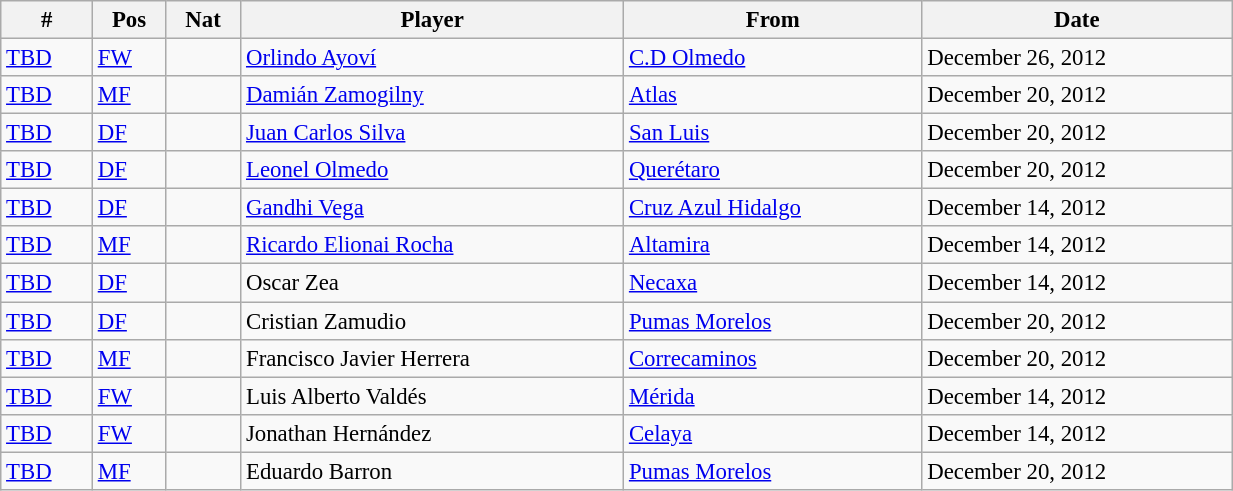<table class="wikitable" style="width:65%; text-align:center; font-size:95%; text-align:left;">
<tr>
<th><strong>#</strong></th>
<th><strong>Pos</strong></th>
<th><strong>Nat</strong></th>
<th><strong>Player</strong></th>
<th><strong>From</strong></th>
<th><strong>Date</strong></th>
</tr>
<tr>
<td><a href='#'>TBD</a></td>
<td><a href='#'>FW</a></td>
<td></td>
<td><a href='#'>Orlindo Ayoví</a></td>
<td><a href='#'>C.D Olmedo</a></td>
<td>December 26, 2012</td>
</tr>
<tr>
<td><a href='#'>TBD</a></td>
<td><a href='#'>MF</a></td>
<td></td>
<td><a href='#'>Damián Zamogilny</a></td>
<td><a href='#'>Atlas</a></td>
<td>December 20, 2012</td>
</tr>
<tr>
<td><a href='#'>TBD</a></td>
<td><a href='#'>DF</a></td>
<td></td>
<td><a href='#'>Juan Carlos Silva</a></td>
<td><a href='#'>San Luis</a></td>
<td>December 20, 2012</td>
</tr>
<tr>
<td><a href='#'>TBD</a></td>
<td><a href='#'>DF</a></td>
<td></td>
<td><a href='#'>Leonel Olmedo</a></td>
<td><a href='#'>Querétaro</a></td>
<td>December 20, 2012</td>
</tr>
<tr>
<td><a href='#'>TBD</a></td>
<td><a href='#'>DF</a></td>
<td></td>
<td><a href='#'>Gandhi Vega</a></td>
<td><a href='#'>Cruz Azul Hidalgo</a></td>
<td>December 14, 2012</td>
</tr>
<tr>
<td><a href='#'>TBD</a></td>
<td><a href='#'>MF</a></td>
<td></td>
<td><a href='#'>Ricardo Elionai Rocha</a></td>
<td><a href='#'>Altamira</a></td>
<td>December 14, 2012</td>
</tr>
<tr>
<td><a href='#'>TBD</a></td>
<td><a href='#'>DF</a></td>
<td></td>
<td>Oscar Zea</td>
<td><a href='#'>Necaxa</a></td>
<td>December 14, 2012</td>
</tr>
<tr>
<td><a href='#'>TBD</a></td>
<td><a href='#'>DF</a></td>
<td></td>
<td>Cristian Zamudio</td>
<td><a href='#'>Pumas Morelos</a></td>
<td>December 20, 2012</td>
</tr>
<tr>
<td><a href='#'>TBD</a></td>
<td><a href='#'>MF</a></td>
<td></td>
<td>Francisco Javier Herrera</td>
<td><a href='#'>Correcaminos</a></td>
<td>December 20, 2012</td>
</tr>
<tr>
<td><a href='#'>TBD</a></td>
<td><a href='#'>FW</a></td>
<td></td>
<td>Luis Alberto Valdés</td>
<td><a href='#'>Mérida</a></td>
<td>December 14, 2012</td>
</tr>
<tr>
<td><a href='#'>TBD</a></td>
<td><a href='#'>FW</a></td>
<td></td>
<td>Jonathan Hernández</td>
<td><a href='#'>Celaya</a></td>
<td>December 14, 2012</td>
</tr>
<tr>
<td><a href='#'>TBD</a></td>
<td><a href='#'>MF</a></td>
<td></td>
<td>Eduardo Barron</td>
<td><a href='#'>Pumas Morelos</a></td>
<td>December 20, 2012</td>
</tr>
</table>
